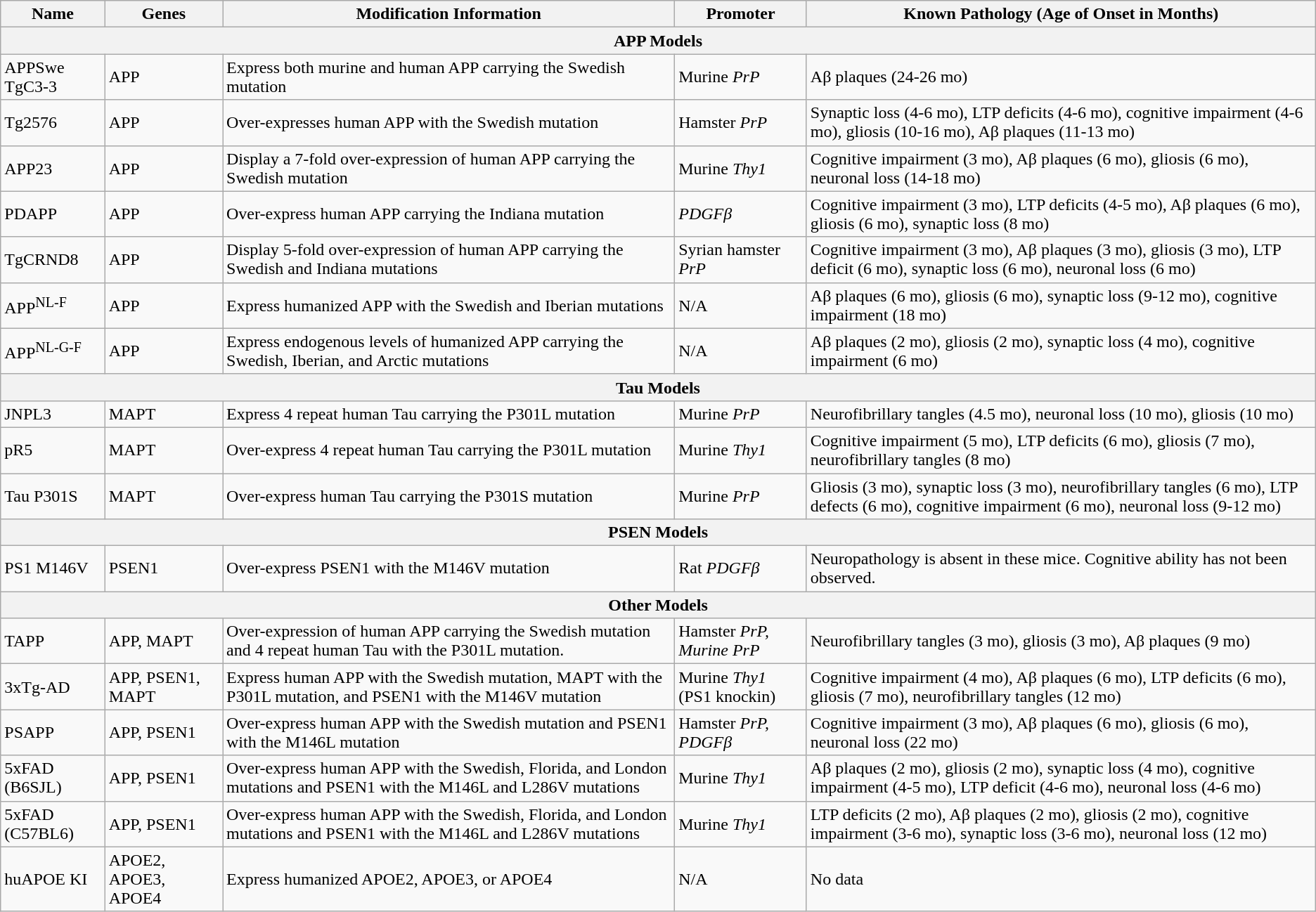<table class="wikitable">
<tr>
<th>Name</th>
<th>Genes</th>
<th>Modification Information</th>
<th>Promoter</th>
<th>Known Pathology (Age of Onset in Months)</th>
</tr>
<tr>
<th colspan="5"><strong>APP Models</strong></th>
</tr>
<tr>
<td>APPSwe TgC3-3</td>
<td>APP</td>
<td>Express both murine and human APP carrying the Swedish mutation</td>
<td>Murine <em>PrP</em></td>
<td>Aβ plaques (24-26 mo)</td>
</tr>
<tr>
<td>Tg2576</td>
<td>APP</td>
<td>Over-expresses human APP with the Swedish mutation</td>
<td>Hamster <em>PrP</em></td>
<td>Synaptic loss (4-6 mo), LTP deficits (4-6 mo), cognitive impairment (4-6 mo), gliosis (10-16 mo), Aβ plaques (11-13 mo)</td>
</tr>
<tr>
<td>APP23</td>
<td>APP</td>
<td>Display a 7-fold over-expression of human APP carrying the Swedish mutation</td>
<td>Murine <em>Thy1</em></td>
<td>Cognitive impairment (3 mo), Aβ plaques (6 mo), gliosis (6 mo), neuronal loss (14-18 mo)</td>
</tr>
<tr>
<td>PDAPP</td>
<td>APP</td>
<td>Over-express human APP carrying the Indiana mutation</td>
<td><em>PDGFβ</em></td>
<td>Cognitive impairment (3 mo), LTP deficits (4-5 mo), Aβ plaques (6 mo), gliosis (6 mo), synaptic loss (8 mo)</td>
</tr>
<tr>
<td>TgCRND8</td>
<td>APP</td>
<td>Display 5-fold over-expression of human APP carrying the Swedish and Indiana mutations</td>
<td>Syrian hamster <em>PrP</em></td>
<td>Cognitive impairment (3 mo), Aβ plaques (3 mo), gliosis (3 mo), LTP deficit (6 mo), synaptic loss (6 mo), neuronal loss (6 mo)</td>
</tr>
<tr>
<td>APP<sup>NL-F</sup></td>
<td>APP</td>
<td>Express humanized APP with the Swedish and Iberian mutations</td>
<td>N/A</td>
<td>Aβ plaques (6 mo), gliosis (6 mo), synaptic loss (9-12 mo), cognitive impairment (18 mo)</td>
</tr>
<tr>
<td>APP<sup>NL-G-F</sup></td>
<td>APP</td>
<td>Express endogenous levels of humanized APP carrying the Swedish, Iberian, and Arctic mutations</td>
<td>N/A</td>
<td>Aβ plaques (2 mo), gliosis (2 mo), synaptic loss (4 mo), cognitive impairment (6 mo)</td>
</tr>
<tr>
<th colspan="5">Tau Models</th>
</tr>
<tr>
<td>JNPL3</td>
<td>MAPT</td>
<td>Express 4 repeat human Tau carrying the P301L mutation</td>
<td>Murine <em>PrP</em></td>
<td>Neurofibrillary tangles (4.5 mo), neuronal loss (10 mo), gliosis (10 mo)</td>
</tr>
<tr>
<td>pR5</td>
<td>MAPT</td>
<td>Over-express 4 repeat human Tau carrying the P301L mutation</td>
<td>Murine <em>Thy1</em></td>
<td>Cognitive impairment (5 mo), LTP deficits (6 mo), gliosis (7 mo), neurofibrillary tangles (8 mo)</td>
</tr>
<tr>
<td>Tau P301S</td>
<td>MAPT</td>
<td>Over-express human Tau carrying the P301S mutation</td>
<td>Murine <em>PrP</em></td>
<td>Gliosis (3 mo), synaptic loss (3 mo), neurofibrillary tangles (6 mo), LTP defects (6 mo), cognitive impairment (6 mo), neuronal loss (9-12 mo)</td>
</tr>
<tr>
<th colspan="5">PSEN Models</th>
</tr>
<tr>
<td>PS1 M146V</td>
<td>PSEN1</td>
<td>Over-express PSEN1 with the M146V mutation</td>
<td>Rat <em>PDGFβ</em></td>
<td>Neuropathology is absent in these mice. Cognitive ability has not been observed.</td>
</tr>
<tr>
<th colspan="5">Other Models</th>
</tr>
<tr>
<td>TAPP</td>
<td>APP, MAPT</td>
<td>Over-expression of human APP carrying the Swedish mutation and 4 repeat human Tau with the P301L mutation.</td>
<td>Hamster <em>PrP, Murine PrP</em></td>
<td>Neurofibrillary tangles (3 mo), gliosis (3 mo), Aβ plaques (9 mo)</td>
</tr>
<tr>
<td>3xTg-AD</td>
<td>APP, PSEN1, MAPT</td>
<td>Express human APP with the Swedish mutation, MAPT with the P301L mutation, and PSEN1 with the M146V mutation</td>
<td>Murine <em>Thy1</em> (PS1 knockin)</td>
<td>Cognitive impairment (4 mo), Aβ plaques (6 mo), LTP deficits (6 mo), gliosis (7 mo), neurofibrillary tangles (12 mo)</td>
</tr>
<tr>
<td>PSAPP</td>
<td>APP, PSEN1</td>
<td>Over-express human APP with the Swedish mutation and PSEN1 with the M146L mutation</td>
<td>Hamster <em>PrP, PDGFβ</em></td>
<td>Cognitive impairment (3 mo), Aβ plaques (6 mo), gliosis (6 mo), neuronal loss (22 mo)</td>
</tr>
<tr>
<td>5xFAD (B6SJL)</td>
<td>APP, PSEN1</td>
<td>Over-express human APP with the Swedish, Florida, and London mutations and PSEN1 with the M146L and L286V mutations</td>
<td>Murine <em>Thy1</em></td>
<td>Aβ plaques (2 mo), gliosis (2 mo), synaptic loss (4 mo), cognitive impairment (4-5 mo), LTP deficit (4-6 mo), neuronal loss (4-6 mo)</td>
</tr>
<tr>
<td>5xFAD (C57BL6)</td>
<td>APP, PSEN1</td>
<td>Over-express human APP with the Swedish, Florida, and London mutations and PSEN1 with the M146L and L286V mutations</td>
<td>Murine <em>Thy1</em></td>
<td>LTP deficits (2 mo), Aβ plaques (2 mo), gliosis (2 mo), cognitive impairment (3-6 mo), synaptic loss (3-6 mo), neuronal loss (12 mo)</td>
</tr>
<tr>
<td>huAPOE KI</td>
<td>APOE2, APOE3, APOE4</td>
<td>Express humanized APOE2, APOE3, or APOE4</td>
<td>N/A</td>
<td>No data</td>
</tr>
</table>
